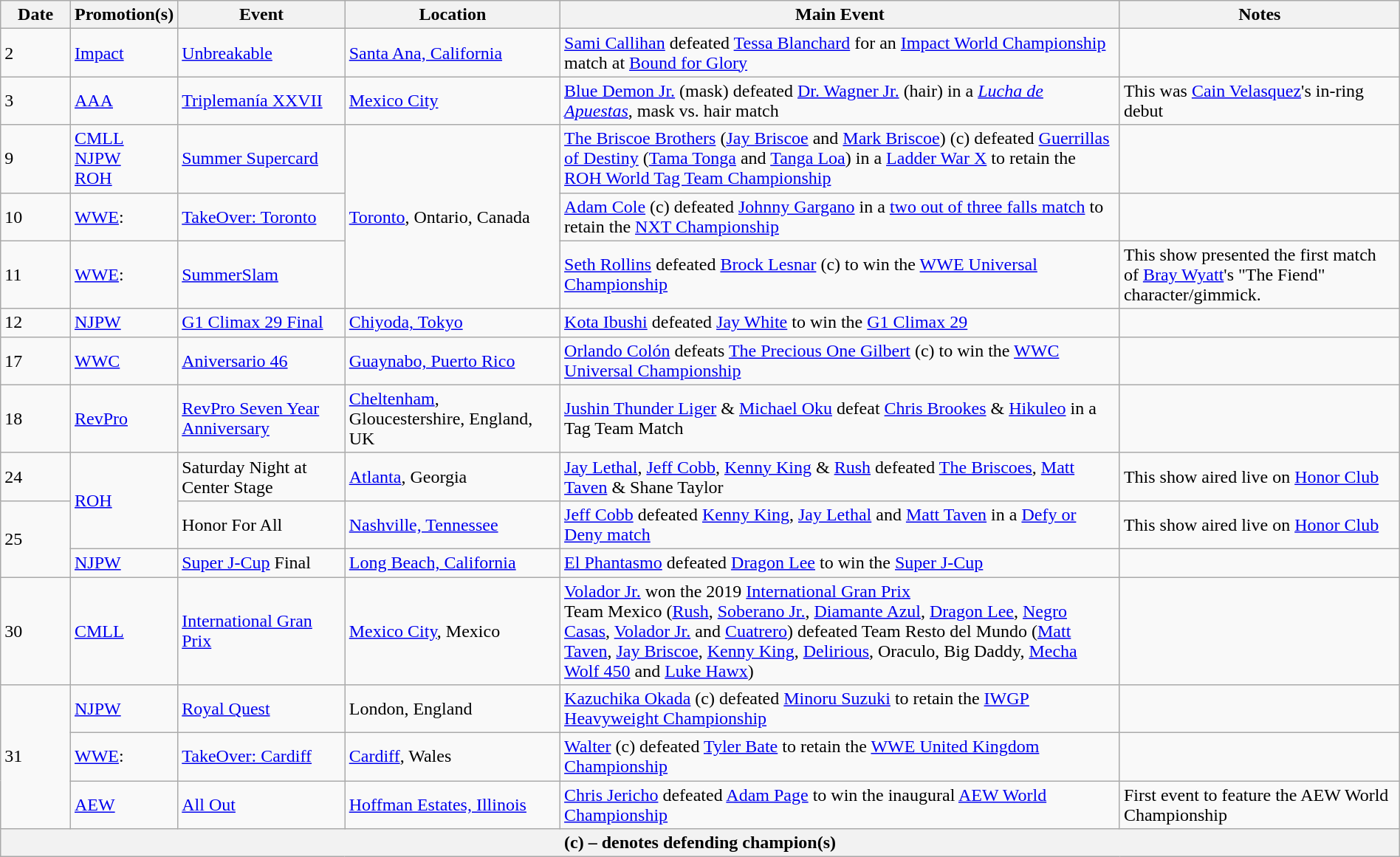<table class="wikitable" style="width:100%;">
<tr>
<th width=5%>Date</th>
<th width=5%>Promotion(s)</th>
<th width:15%;">Event</th>
<th width:15%;">Location</th>
<th width=40%>Main Event</th>
<th width=20%>Notes</th>
</tr>
<tr>
<td>2</td>
<td><a href='#'>Impact</a></td>
<td><a href='#'>Unbreakable</a></td>
<td><a href='#'>Santa Ana, California</a></td>
<td><a href='#'>Sami Callihan</a> defeated <a href='#'>Tessa Blanchard</a> for an <a href='#'>Impact World Championship</a> match at <a href='#'>Bound for Glory</a></td>
<td></td>
</tr>
<tr>
<td>3</td>
<td><a href='#'>AAA</a></td>
<td><a href='#'>Triplemanía XXVII</a></td>
<td><a href='#'>Mexico City</a></td>
<td><a href='#'>Blue Demon Jr.</a> (mask) defeated <a href='#'>Dr. Wagner Jr.</a> (hair) in a <em><a href='#'>Lucha de Apuestas</a></em>, mask vs. hair match</td>
<td>This was <a href='#'>Cain Velasquez</a>'s in-ring debut</td>
</tr>
<tr>
<td>9</td>
<td><a href='#'>CMLL</a> <br> <a href='#'>NJPW</a> <br> <a href='#'>ROH</a></td>
<td><a href='#'>Summer Supercard</a></td>
<td rowspan="3"><a href='#'>Toronto</a>, Ontario, Canada</td>
<td><a href='#'>The Briscoe Brothers</a> (<a href='#'>Jay Briscoe</a> and <a href='#'>Mark Briscoe</a>) (c) defeated <a href='#'>Guerrillas of Destiny</a> (<a href='#'>Tama Tonga</a> and <a href='#'>Tanga Loa</a>) in a <a href='#'>Ladder War X</a> to retain the <a href='#'>ROH World Tag Team Championship</a></td>
<td></td>
</tr>
<tr>
<td>10</td>
<td><a href='#'>WWE</a>:<br></td>
<td><a href='#'>TakeOver: Toronto</a></td>
<td><a href='#'>Adam Cole</a> (c) defeated <a href='#'>Johnny Gargano</a> in a <a href='#'>two out of three falls match</a> to retain the <a href='#'>NXT Championship</a></td>
<td></td>
</tr>
<tr>
<td>11</td>
<td><a href='#'>WWE</a>:<br></td>
<td><a href='#'>SummerSlam</a></td>
<td><a href='#'>Seth Rollins</a> defeated <a href='#'>Brock Lesnar</a> (c) to win the <a href='#'>WWE Universal Championship</a></td>
<td>This show presented the first match of <a href='#'>Bray Wyatt</a>'s "The Fiend" character/gimmick.</td>
</tr>
<tr>
<td>12</td>
<td><a href='#'>NJPW</a></td>
<td><a href='#'>G1 Climax 29 Final</a></td>
<td><a href='#'>Chiyoda, Tokyo</a></td>
<td><a href='#'>Kota Ibushi</a> defeated <a href='#'>Jay White</a> to win the <a href='#'>G1 Climax 29</a></td>
<td></td>
</tr>
<tr>
<td>17</td>
<td><a href='#'>WWC</a></td>
<td><a href='#'>Aniversario 46</a></td>
<td><a href='#'>Guaynabo, Puerto Rico</a></td>
<td><a href='#'>Orlando Colón</a> defeats <a href='#'>The Precious One Gilbert</a> (c) to win the <a href='#'>WWC Universal Championship</a></td>
<td></td>
</tr>
<tr>
<td>18</td>
<td><a href='#'>RevPro</a></td>
<td><a href='#'>RevPro Seven Year Anniversary</a></td>
<td><a href='#'>Cheltenham</a>, Gloucestershire, England, UK</td>
<td><a href='#'>Jushin Thunder Liger</a> & <a href='#'>Michael Oku</a> defeat <a href='#'>Chris Brookes</a> & <a href='#'>Hikuleo</a> in a Tag Team Match</td>
<td></td>
</tr>
<tr>
<td>24</td>
<td rowspan="2"><a href='#'>ROH</a></td>
<td>Saturday Night at Center Stage</td>
<td><a href='#'>Atlanta</a>, Georgia</td>
<td><a href='#'>Jay Lethal</a>, <a href='#'>Jeff Cobb</a>, <a href='#'>Kenny King</a> & <a href='#'>Rush</a> defeated <a href='#'>The Briscoes</a>, <a href='#'>Matt Taven</a> & Shane Taylor</td>
<td>This show aired live on <a href='#'>Honor Club</a></td>
</tr>
<tr>
<td rowspan="2">25</td>
<td>Honor For All</td>
<td><a href='#'>Nashville, Tennessee</a></td>
<td><a href='#'>Jeff Cobb</a> defeated <a href='#'>Kenny King</a>, <a href='#'>Jay Lethal</a> and <a href='#'>Matt Taven</a> in a <a href='#'>Defy or Deny match</a></td>
<td>This show aired live on <a href='#'>Honor Club</a></td>
</tr>
<tr>
<td><a href='#'>NJPW</a></td>
<td><a href='#'>Super J-Cup</a> Final</td>
<td><a href='#'>Long Beach, California</a></td>
<td><a href='#'>El Phantasmo</a> defeated <a href='#'>Dragon Lee</a> to win the <a href='#'>Super J-Cup</a></td>
<td></td>
</tr>
<tr>
<td>30</td>
<td><a href='#'>CMLL</a></td>
<td><a href='#'>International Gran Prix</a></td>
<td><a href='#'>Mexico City</a>, Mexico</td>
<td><a href='#'>Volador Jr.</a> won the 2019 <a href='#'>International Gran Prix</a><br>Team Mexico (<a href='#'>Rush</a>, <a href='#'>Soberano Jr.</a>, <a href='#'>Diamante Azul</a>, <a href='#'>Dragon Lee</a>, <a href='#'>Negro Casas</a>, <a href='#'>Volador Jr.</a> and <a href='#'>Cuatrero</a>) defeated Team Resto del Mundo (<a href='#'>Matt Taven</a>, <a href='#'>Jay Briscoe</a>, <a href='#'>Kenny King</a>, <a href='#'>Delirious</a>, Oraculo, Big Daddy, <a href='#'>Mecha Wolf 450</a> and <a href='#'>Luke Hawx</a>)</td>
<td></td>
</tr>
<tr>
<td rowspan="3">31</td>
<td><a href='#'>NJPW</a></td>
<td><a href='#'>Royal Quest</a></td>
<td>London, England</td>
<td><a href='#'>Kazuchika Okada</a> (c) defeated <a href='#'>Minoru Suzuki</a> to retain the <a href='#'>IWGP Heavyweight Championship</a></td>
<td></td>
</tr>
<tr>
<td><a href='#'>WWE</a>:<br></td>
<td><a href='#'>TakeOver: Cardiff</a></td>
<td><a href='#'>Cardiff</a>, Wales</td>
<td><a href='#'>Walter</a> (c) defeated <a href='#'>Tyler Bate</a> to retain the <a href='#'>WWE United Kingdom Championship</a></td>
<td></td>
</tr>
<tr>
<td><a href='#'>AEW</a></td>
<td><a href='#'>All Out</a></td>
<td><a href='#'>Hoffman Estates, Illinois</a></td>
<td><a href='#'>Chris Jericho</a> defeated <a href='#'>Adam Page</a> to win the inaugural <a href='#'>AEW World Championship</a></td>
<td>First event to feature the AEW World Championship</td>
</tr>
<tr>
<th colspan="6">(c) – denotes defending champion(s)</th>
</tr>
</table>
